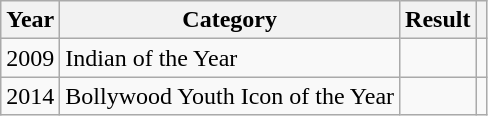<table class="wikitable">
<tr>
<th scope="col">Year</th>
<th scope="col">Category</th>
<th scope="col">Result</th>
<th scope="col" class="unsortable"></th>
</tr>
<tr>
<td>2009</td>
<td>Indian of the Year</td>
<td></td>
<td></td>
</tr>
<tr>
<td>2014</td>
<td>Bollywood Youth Icon of the Year</td>
<td></td>
<td></td>
</tr>
</table>
